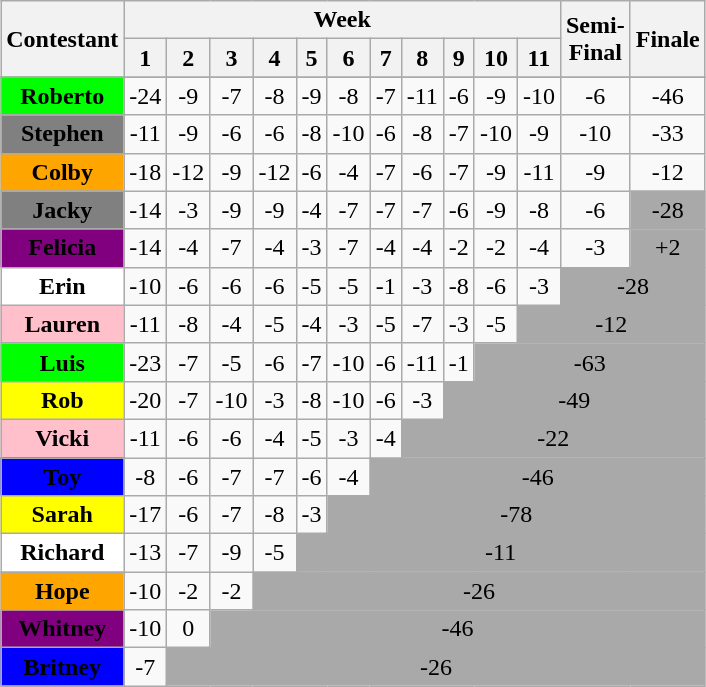<table class="wikitable" style="text-align:center; margin:auto;">
<tr>
<th rowspan="2">Contestant</th>
<th colspan="11">Week</th>
<th rowspan="2">Semi-<br>Final</th>
<th rowspan="2">Finale</th>
</tr>
<tr>
<th>1</th>
<th>2</th>
<th>3</th>
<th>4</th>
<th>5</th>
<th>6</th>
<th>7</th>
<th>8</th>
<th>9</th>
<th>10</th>
<th>11</th>
</tr>
<tr>
</tr>
<tr>
<td style="background:lime;"><span><strong>Roberto</strong></span></td>
<td>-24</td>
<td>-9</td>
<td>-7</td>
<td>-8</td>
<td>-9</td>
<td>-8</td>
<td>-7</td>
<td>-11</td>
<td>-6</td>
<td>-9</td>
<td>-10</td>
<td>-6</td>
<td>-46</td>
</tr>
<tr>
<td style="background:gray;"><span><strong>Stephen</strong></span></td>
<td>-11</td>
<td>-9</td>
<td>-6</td>
<td>-6</td>
<td>-8</td>
<td>-10</td>
<td>-6</td>
<td>-8</td>
<td>-7</td>
<td>-10</td>
<td>-9</td>
<td>-10</td>
<td>-33</td>
</tr>
<tr>
<td style="background:orange;"><strong>Colby</strong></td>
<td>-18</td>
<td>-12</td>
<td>-9</td>
<td>-12</td>
<td>-6</td>
<td>-4</td>
<td>-7</td>
<td>-6</td>
<td>-7</td>
<td>-9</td>
<td>-11</td>
<td>-9</td>
<td>-12</td>
</tr>
<tr>
<td style="background:gray;"><span><strong>Jacky</strong></span></td>
<td>-14</td>
<td>-3</td>
<td>-9</td>
<td>-9</td>
<td>-4</td>
<td>-7</td>
<td>-7</td>
<td>-7</td>
<td>-6</td>
<td>-9</td>
<td>-8</td>
<td>-6</td>
<td style="background:darkgrey;" colspan="2">-28</td>
</tr>
<tr>
<td style="background:purple;"><span><strong>Felicia</strong></span></td>
<td>-14</td>
<td>-4</td>
<td>-7</td>
<td>-4</td>
<td>-3</td>
<td>-7</td>
<td>-4</td>
<td>-4</td>
<td>-2</td>
<td>-2</td>
<td>-4</td>
<td>-3</td>
<td style="background:darkgrey;" colspan="1">+2</td>
</tr>
<tr>
<td style="background:white;"><span><strong>Erin</strong></span></td>
<td>-10</td>
<td>-6</td>
<td>-6</td>
<td>-6</td>
<td>-5</td>
<td>-5</td>
<td>-1</td>
<td>-3</td>
<td>-8</td>
<td>-6</td>
<td>-3</td>
<td style="background:darkgrey;" colspan="2">-28</td>
</tr>
<tr>
<td style="background:pink;"><strong>Lauren</strong></td>
<td>-11</td>
<td>-8</td>
<td>-4</td>
<td>-5</td>
<td>-4</td>
<td>-3</td>
<td>-5</td>
<td>-7</td>
<td>-3</td>
<td>-5</td>
<td style="background:darkgrey;" colspan="3">-12</td>
</tr>
<tr>
<td style="background:lime;"><span><strong>Luis</strong></span></td>
<td>-23</td>
<td>-7</td>
<td>-5</td>
<td>-6</td>
<td>-7</td>
<td>-10</td>
<td>-6</td>
<td>-11</td>
<td>-1</td>
<td style="background:darkgrey;" colspan="4">-63</td>
</tr>
<tr>
<td style="background:yellow;"><strong>Rob</strong></td>
<td>-20</td>
<td>-7</td>
<td>-10</td>
<td>-3</td>
<td>-8</td>
<td>-10</td>
<td>-6</td>
<td>-3</td>
<td style="background:darkgrey;" colspan="5">-49</td>
</tr>
<tr>
<td style="background:pink;"><strong>Vicki</strong></td>
<td>-11</td>
<td>-6</td>
<td>-6</td>
<td>-4</td>
<td>-5</td>
<td>-3</td>
<td>-4</td>
<td style="background:darkgrey;" colspan="6">-22</td>
</tr>
<tr>
<td style="background:blue;"><span><strong>Toy</strong></span></td>
<td>-8</td>
<td>-6</td>
<td>-7</td>
<td>-7</td>
<td>-6</td>
<td>-4</td>
<td style="background:darkgrey;" colspan="7">-46</td>
</tr>
<tr>
<td style="background:yellow;"><strong>Sarah</strong></td>
<td>-17</td>
<td>-6</td>
<td>-7</td>
<td>-8</td>
<td>-3</td>
<td style="background:darkgrey;" colspan="8">-78</td>
</tr>
<tr>
<td style="background:white;"><span><strong>Richard</strong></span></td>
<td>-13</td>
<td>-7</td>
<td>-9</td>
<td>-5</td>
<td style="background:darkgrey;" colspan="9">-11</td>
</tr>
<tr>
<td style="background:orange;"><strong>Hope</strong></td>
<td>-10</td>
<td>-2</td>
<td>-2</td>
<td style="background:darkgrey;" colspan="10">-26</td>
</tr>
<tr>
<td style="background:purple;"><span><strong>Whitney</strong></span></td>
<td>-10</td>
<td>0</td>
<td style="background:darkgrey;" colspan="11">-46</td>
</tr>
<tr>
<td style="background:blue;"><span><strong>Britney</strong></span></td>
<td>-7</td>
<td style="background:darkgrey;" colspan="12">-26</td>
</tr>
</table>
